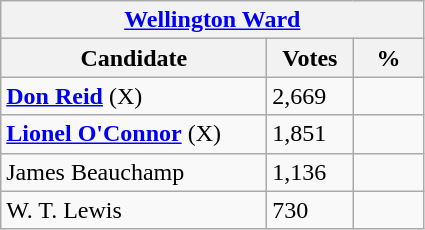<table class="wikitable">
<tr>
<th colspan="3"><a href='#'>Wellington Ward</a></th>
</tr>
<tr>
<th style="width: 170px">Candidate</th>
<th style="width: 50px">Votes</th>
<th style="width: 40px">%</th>
</tr>
<tr>
<td><strong><a href='#'>Don Reid</a></strong> (X)</td>
<td>2,669</td>
<td></td>
</tr>
<tr>
<td><strong><a href='#'>Lionel O'Connor</a></strong> (X)</td>
<td>1,851</td>
<td></td>
</tr>
<tr>
<td>James Beauchamp</td>
<td>1,136</td>
<td></td>
</tr>
<tr>
<td>W. T. Lewis</td>
<td>730</td>
<td></td>
</tr>
</table>
